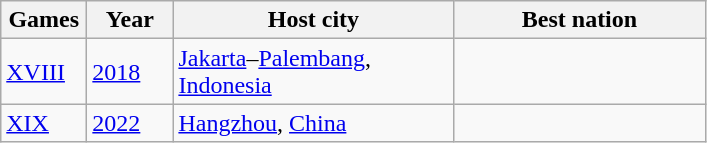<table class=wikitable>
<tr>
<th width=50>Games</th>
<th width=50>Year</th>
<th width=180>Host city</th>
<th width=160>Best nation</th>
</tr>
<tr>
<td><a href='#'>XVIII</a></td>
<td><a href='#'>2018</a></td>
<td><a href='#'>Jakarta</a>–<a href='#'>Palembang</a>, <a href='#'>Indonesia</a></td>
<td></td>
</tr>
<tr>
<td><a href='#'>XIX</a></td>
<td><a href='#'>2022</a></td>
<td><a href='#'>Hangzhou</a>, <a href='#'>China</a></td>
<td></td>
</tr>
</table>
